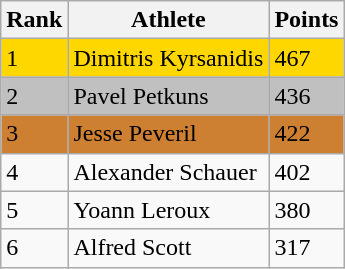<table class="wikitable">
<tr>
<th>Rank</th>
<th>Athlete</th>
<th>Points</th>
</tr>
<tr>
<td style="background:#FFD700">1</td>
<td style="background:#FFD700"> Dimitris Kyrsanidis</td>
<td style="background:#FFD700">467</td>
</tr>
<tr>
<td style="background:#C0C0C0">2</td>
<td style="background:#C0C0C0"> Pavel Petkuns</td>
<td style="background:#C0C0C0">436</td>
</tr>
<tr>
<td style="background:#CD7F32">3</td>
<td style="background:#CD7F32"> Jesse Peveril</td>
<td style="background:#CD7F32">422</td>
</tr>
<tr>
<td>4</td>
<td> Alexander Schauer</td>
<td>402</td>
</tr>
<tr>
<td>5</td>
<td> Yoann Leroux</td>
<td>380</td>
</tr>
<tr>
<td>6</td>
<td> Alfred Scott</td>
<td>317</td>
</tr>
</table>
